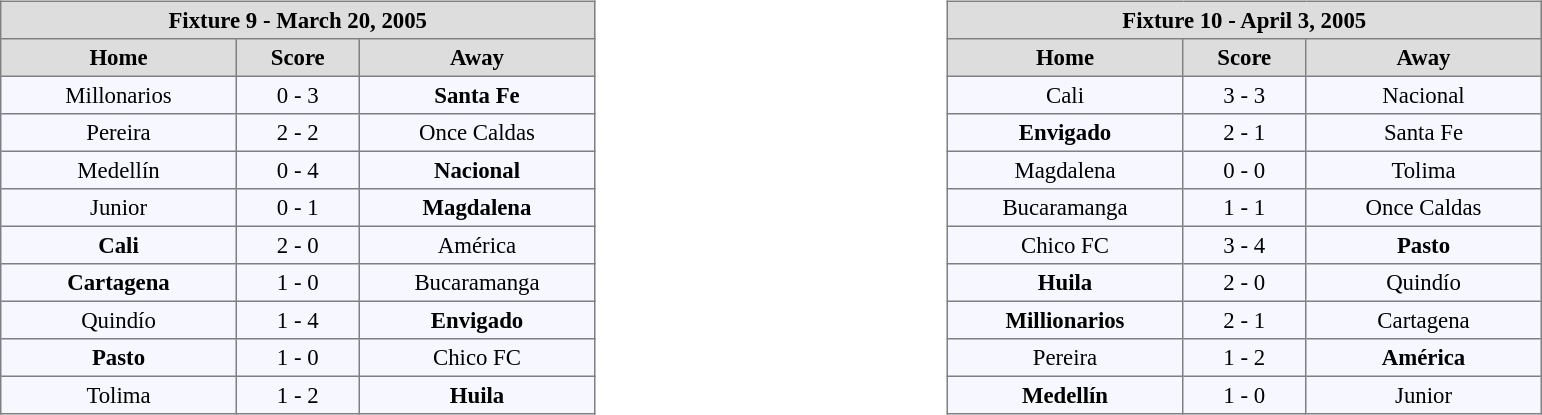<table width=100%>
<tr>
<td valign=top width=50% align=left><br><table align=center bgcolor="#f7f8ff" cellpadding="3" cellspacing="0" border="1" style="font-size: 95%; border: gray solid 1px; border-collapse: collapse;">
<tr align=center bgcolor=#DDDDDD style="color:black;">
<th colspan=3 align=center>Fixture 9 - March 20, 2005</th>
</tr>
<tr align=center bgcolor=#DDDDDD style="color:black;">
<th width="150">Home</th>
<th width="75">Score</th>
<th width="150">Away</th>
</tr>
<tr align=center>
<td>Millonarios</td>
<td>0 - 3</td>
<td><strong>Santa Fe</strong></td>
</tr>
<tr align=center>
<td>Pereira</td>
<td>2 - 2</td>
<td>Once Caldas</td>
</tr>
<tr align=center>
<td>Medellín</td>
<td>0 - 4</td>
<td><strong>Nacional</strong></td>
</tr>
<tr align=center>
<td>Junior</td>
<td>0 - 1</td>
<td><strong>Magdalena</strong></td>
</tr>
<tr align=center>
<td><strong>Cali</strong></td>
<td>2 - 0</td>
<td>América</td>
</tr>
<tr align=center>
<td><strong>Cartagena</strong></td>
<td>1 - 0</td>
<td>Bucaramanga</td>
</tr>
<tr align=center>
<td>Quindío</td>
<td>1 - 4</td>
<td><strong>Envigado</strong></td>
</tr>
<tr align=center>
<td><strong>Pasto</strong></td>
<td>1 - 0</td>
<td>Chico FC</td>
</tr>
<tr align=center>
<td>Tolima</td>
<td>1 - 2</td>
<td><strong>Huila</strong></td>
</tr>
</table>
</td>
<td valign=top width=50% align=left><br><table align=center bgcolor="#f7f8ff" cellpadding="3" cellspacing="0" border="1" style="font-size: 95%; border: gray solid 1px; border-collapse: collapse;">
<tr align=center bgcolor=#DDDDDD style="color:black;">
<th colspan=3 align=center>Fixture 10 - April 3, 2005</th>
</tr>
<tr align=center bgcolor=#DDDDDD style="color:black;">
<th width="150">Home</th>
<th width="75">Score</th>
<th width="150">Away</th>
</tr>
<tr align=center>
<td>Cali</td>
<td>3 - 3</td>
<td>Nacional</td>
</tr>
<tr align=center>
<td><strong>Envigado</strong></td>
<td>2 - 1</td>
<td>Santa Fe</td>
</tr>
<tr align=center>
<td>Magdalena</td>
<td>0 - 0</td>
<td>Tolima</td>
</tr>
<tr align=center>
<td>Bucaramanga</td>
<td>1 - 1</td>
<td>Once Caldas</td>
</tr>
<tr align=center>
<td>Chico FC</td>
<td>3 - 4</td>
<td><strong>Pasto</strong></td>
</tr>
<tr align=center>
<td><strong>Huila</strong></td>
<td>2 - 0</td>
<td>Quindío</td>
</tr>
<tr align=center>
<td><strong>Millionarios</strong></td>
<td>2 - 1</td>
<td>Cartagena</td>
</tr>
<tr align=center>
<td>Pereira</td>
<td>1 - 2</td>
<td><strong>América</strong></td>
</tr>
<tr align=center>
<td><strong>Medellín</strong></td>
<td>1 - 0</td>
<td>Junior</td>
</tr>
</table>
</td>
</tr>
</table>
